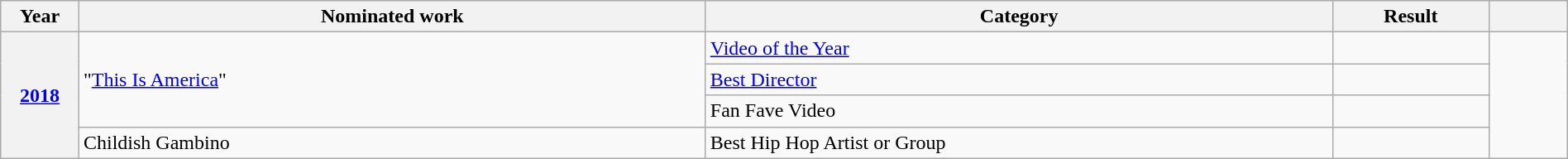<table class="wikitable plainrowheaders" style="width:100%;">
<tr>
<th scope="col" style="width:5%;">Year</th>
<th scope="col" style="width:40%;">Nominated work</th>
<th scope="col" style="width:40%;">Category</th>
<th scope="col" style="width:10%;">Result</th>
<th scope="col" style="width:5%;"></th>
</tr>
<tr>
<th scope="row" style="text-align:center;" rowspan="4"><a href='#'>2018</a></th>
<td rowspan="3">"<a href='#'>This Is America</a>"</td>
<td><a href='#'>Video of the Year</a></td>
<td></td>
<td style="text-align:center;" rowspan="4"></td>
</tr>
<tr>
<td><a href='#'>Best Director</a></td>
<td></td>
</tr>
<tr>
<td>Fan Fave Video</td>
<td></td>
</tr>
<tr>
<td>Childish Gambino</td>
<td>Best Hip Hop Artist or Group</td>
<td></td>
</tr>
</table>
